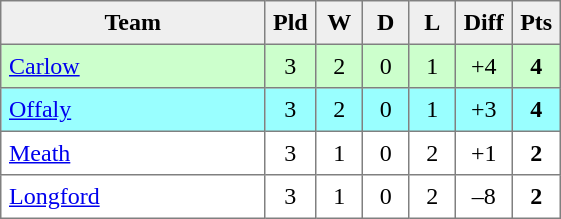<table style=border-collapse:collapse border=1 cellspacing=0 cellpadding=5>
<tr align=center bgcolor=#efefef>
<th width=165>Team</th>
<th width=20>Pld</th>
<th width=20>W</th>
<th width=20>D</th>
<th width=20>L</th>
<th width=20>Diff</th>
<th width=20>Pts</th>
</tr>
<tr align=center style="background:#cfc;">
<td style="text-align:left;"> <a href='#'>Carlow</a></td>
<td>3</td>
<td>2</td>
<td>0</td>
<td>1</td>
<td>+4</td>
<td><strong>4</strong></td>
</tr>
<tr align=center style="background:#99FFFF;">
<td style="text-align:left;"> <a href='#'>Offaly</a></td>
<td>3</td>
<td>2</td>
<td>0</td>
<td>1</td>
<td>+3</td>
<td><strong>4</strong></td>
</tr>
<tr align=center>
<td style="text-align:left;"> <a href='#'>Meath</a></td>
<td>3</td>
<td>1</td>
<td>0</td>
<td>2</td>
<td>+1</td>
<td><strong>2</strong></td>
</tr>
<tr align=center>
<td style="text-align:left;"> <a href='#'>Longford</a></td>
<td>3</td>
<td>1</td>
<td>0</td>
<td>2</td>
<td>–8</td>
<td><strong>2</strong></td>
</tr>
</table>
